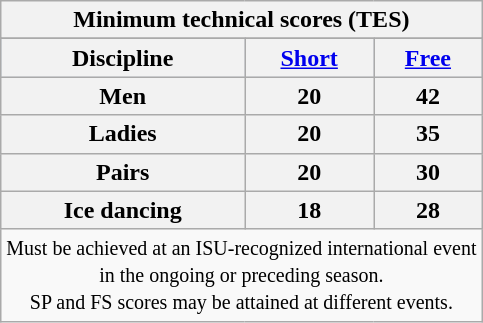<table class="wikitable">
<tr>
<th colspan=3 align=center>Minimum technical scores (TES)</th>
</tr>
<tr>
</tr>
<tr bgcolor=B0C4DE align=center>
<th>Discipline</th>
<th><a href='#'>Short</a></th>
<th><a href='#'>Free</a></th>
</tr>
<tr>
<th>Men</th>
<th>20</th>
<th>42</th>
</tr>
<tr>
<th>Ladies</th>
<th>20</th>
<th>35</th>
</tr>
<tr>
<th>Pairs</th>
<th>20</th>
<th>30</th>
</tr>
<tr>
<th>Ice dancing</th>
<th>18</th>
<th>28</th>
</tr>
<tr>
<td colspan=3 align=center><small> Must be achieved at an ISU-recognized international event <br> in the ongoing or preceding season. <br> SP and FS scores may be attained at different events. </small></td>
</tr>
</table>
